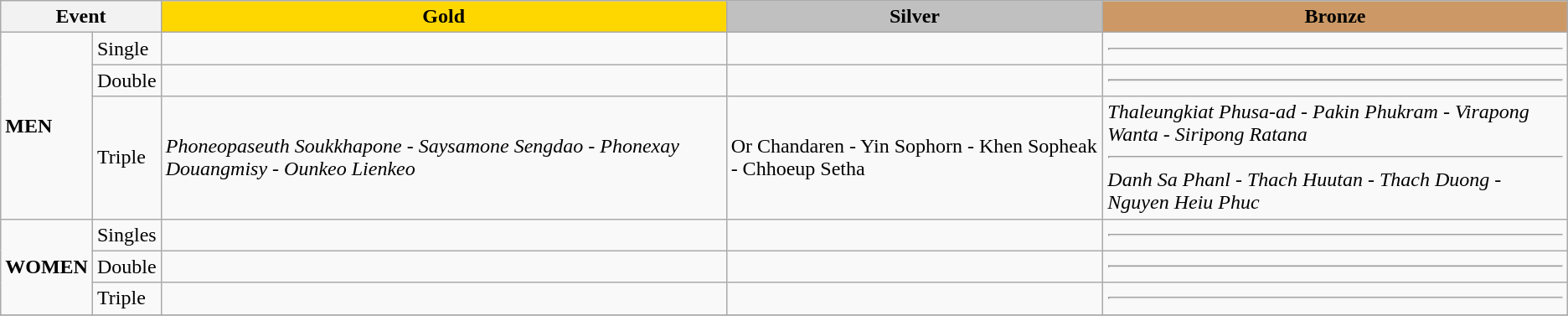<table class="wikitable">
<tr>
<th colspan="2">Event</th>
<th style="background: gold">Gold</th>
<th style="background: silver">Silver</th>
<th style="background: #cc9966">Bronze</th>
</tr>
<tr>
<td rowspan="3"><strong>MEN</strong></td>
<td>Single</td>
<td></td>
<td></td>
<td> <hr> </td>
</tr>
<tr>
<td>Double</td>
<td></td>
<td></td>
<td> <hr> </td>
</tr>
<tr>
<td>Triple</td>
<td><em>Phoneopaseuth Soukkhapone - Saysamone Sengdao - Phonexay Douangmisy - Ounkeo Lienkeo</em></td>
<td>Or Chandaren - Yin Sophorn - Khen Sopheak - Chhoeup Setha</td>
<td><em>Thaleungkiat Phusa-ad - Pakin Phukram - Virapong Wanta - Siripong Ratana</em> <hr> <em>Danh Sa Phanl - Thach Huutan - Thach Duong - Nguyen Heiu Phuc</em></td>
</tr>
<tr>
<td rowspan="3"><strong>WOMEN</strong></td>
<td>Singles</td>
<td></td>
<td></td>
<td> <hr> </td>
</tr>
<tr>
<td>Double</td>
<td></td>
<td></td>
<td> <hr> </td>
</tr>
<tr>
<td>Triple</td>
<td></td>
<td></td>
<td> <hr> </td>
</tr>
<tr>
</tr>
</table>
